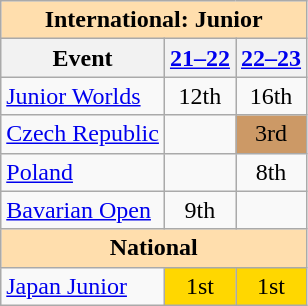<table class="wikitable" style="text-align:center">
<tr>
<th colspan="3" style="background-color: #ffdead; " align="center">International: Junior</th>
</tr>
<tr>
<th>Event</th>
<th><a href='#'>21–22</a></th>
<th><a href='#'>22–23</a></th>
</tr>
<tr>
<td align=left><a href='#'>Junior Worlds</a></td>
<td>12th</td>
<td>16th</td>
</tr>
<tr>
<td align=left> <a href='#'>Czech Republic</a></td>
<td></td>
<td bgcolor=cc9966>3rd</td>
</tr>
<tr>
<td align=left> <a href='#'>Poland</a></td>
<td></td>
<td>8th</td>
</tr>
<tr>
<td align=left><a href='#'>Bavarian Open</a></td>
<td>9th</td>
<td></td>
</tr>
<tr>
<th colspan="3" style="background-color: #ffdead; " align="center">National</th>
</tr>
<tr>
<td align=left><a href='#'>Japan Junior</a></td>
<td bgcolor=gold>1st</td>
<td bgcolor=gold>1st</td>
</tr>
</table>
